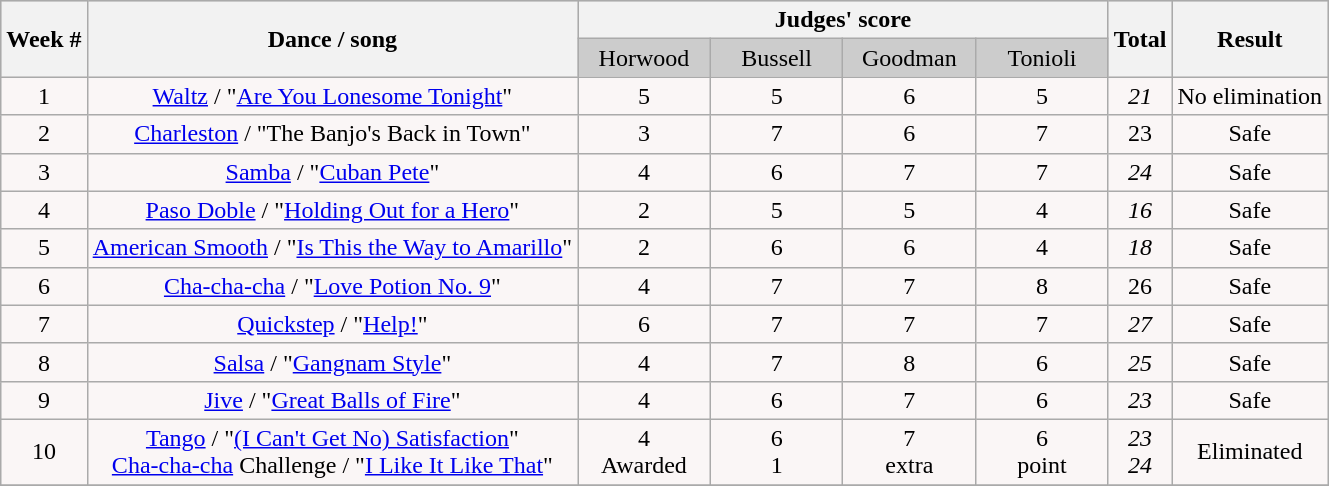<table class="wikitable collapsible collapsed">
<tr style="text-align:Center; background:#ccc;">
<th rowspan="2">Week #</th>
<th rowspan="2">Dance / song</th>
<th colspan="4">Judges' score</th>
<th rowspan="2">Total</th>
<th rowspan="2">Result</th>
</tr>
<tr style="text-align:center; background:#ccc;">
<td style="width:10%;">Horwood</td>
<td style="width:10%;">Bussell</td>
<td style="width:10%;">Goodman</td>
<td style="width:10%;">Tonioli</td>
</tr>
<tr style="text-align: center; background:#faf6f6;">
<td>1</td>
<td><a href='#'>Waltz</a> / "<a href='#'>Are You Lonesome Tonight</a>"</td>
<td>5</td>
<td>5</td>
<td>6</td>
<td>5</td>
<td><span><em>21</em></span></td>
<td>No elimination</td>
</tr>
<tr style="text-align: center; background:#faf6f6;">
<td>2</td>
<td><a href='#'>Charleston</a> / "The Banjo's Back in Town"</td>
<td>3</td>
<td>7</td>
<td>6</td>
<td>7</td>
<td>23</td>
<td>Safe</td>
</tr>
<tr style="text-align: center; background:#faf6f6;">
<td>3</td>
<td><a href='#'>Samba</a> / "<a href='#'>Cuban Pete</a>"</td>
<td>4</td>
<td>6</td>
<td>7</td>
<td>7</td>
<td><span><em>24</em></span></td>
<td>Safe</td>
</tr>
<tr style="text-align: center; background:#faf6f6;">
<td>4</td>
<td><a href='#'>Paso Doble</a> / "<a href='#'>Holding Out for a Hero</a>"</td>
<td>2</td>
<td>5</td>
<td>5</td>
<td>4</td>
<td><span><em>16</em></span></td>
<td>Safe</td>
</tr>
<tr style="text-align: center; background:#faf6f6;">
<td>5</td>
<td><a href='#'>American Smooth</a> / "<a href='#'>Is This the Way to Amarillo</a>"</td>
<td>2</td>
<td>6</td>
<td>6</td>
<td>4</td>
<td><span><em>18</em></span></td>
<td>Safe</td>
</tr>
<tr style="text-align: center; background:#faf6f6;">
<td>6</td>
<td><a href='#'>Cha-cha-cha</a> / "<a href='#'>Love Potion No. 9</a>"</td>
<td>4</td>
<td>7</td>
<td>7</td>
<td>8</td>
<td>26</td>
<td>Safe</td>
</tr>
<tr style="text-align: center; background:#faf6f6;">
<td>7</td>
<td><a href='#'>Quickstep</a> / "<a href='#'>Help!</a>"</td>
<td>6</td>
<td>7</td>
<td>7</td>
<td>7</td>
<td><span><em>27</em></span></td>
<td>Safe</td>
</tr>
<tr style="text-align: center; background:#faf6f6;">
<td>8</td>
<td><a href='#'>Salsa</a> / "<a href='#'>Gangnam Style</a>"</td>
<td>4</td>
<td>7</td>
<td>8</td>
<td>6</td>
<td><span><em>25</em></span></td>
<td>Safe</td>
</tr>
<tr style="text-align: center; background:#faf6f6;">
<td>9</td>
<td><a href='#'>Jive</a> / "<a href='#'>Great Balls of Fire</a>"</td>
<td>4</td>
<td>6</td>
<td>7</td>
<td>6</td>
<td><span><em>23</em></span></td>
<td>Safe</td>
</tr>
<tr style="text-align: center; background:#faf6f6;">
<td>10</td>
<td><a href='#'>Tango</a> / "<a href='#'>(I Can't Get No) Satisfaction</a>"<br><a href='#'>Cha-cha-cha</a> Challenge / "<a href='#'>I Like It Like That</a>"</td>
<td>4<br>Awarded</td>
<td>6<br><span>1</span></td>
<td>7<br>extra</td>
<td>6<br>point</td>
<td><span><em>23</em></span><br><span><em>24</em></span></td>
<td>Eliminated</td>
</tr>
<tr style="text-align: center; background:#faf6f6;">
</tr>
</table>
